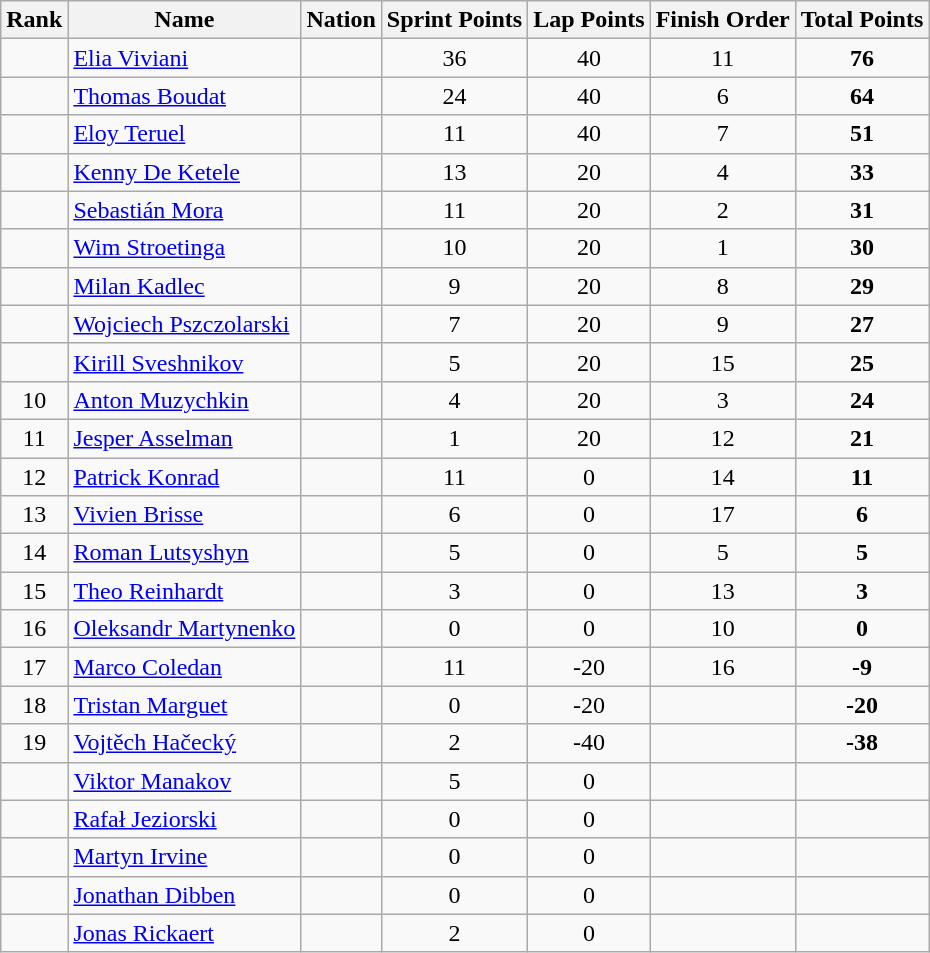<table class="wikitable sortable" style="text-align:center">
<tr>
<th>Rank</th>
<th>Name</th>
<th>Nation</th>
<th>Sprint Points</th>
<th>Lap Points</th>
<th>Finish Order</th>
<th>Total Points</th>
</tr>
<tr>
<td></td>
<td align=left><a href='#'>Elia Viviani</a></td>
<td align=left></td>
<td>36</td>
<td>40</td>
<td>11</td>
<td><strong>76</strong></td>
</tr>
<tr>
<td></td>
<td align=left><a href='#'>Thomas Boudat</a></td>
<td align=left></td>
<td>24</td>
<td>40</td>
<td>6</td>
<td><strong>64</strong></td>
</tr>
<tr>
<td></td>
<td align=left><a href='#'>Eloy Teruel</a></td>
<td align=left></td>
<td>11</td>
<td>40</td>
<td>7</td>
<td><strong>51</strong></td>
</tr>
<tr>
<td></td>
<td align=left><a href='#'>Kenny De Ketele</a></td>
<td align=left></td>
<td>13</td>
<td>20</td>
<td>4</td>
<td><strong>33</strong></td>
</tr>
<tr>
<td></td>
<td align=left><a href='#'>Sebastián Mora</a></td>
<td align=left></td>
<td>11</td>
<td>20</td>
<td>2</td>
<td><strong>31</strong></td>
</tr>
<tr>
<td></td>
<td align=left><a href='#'>Wim Stroetinga</a></td>
<td align=left></td>
<td>10</td>
<td>20</td>
<td>1</td>
<td><strong>30</strong></td>
</tr>
<tr>
<td></td>
<td align=left><a href='#'>Milan Kadlec</a></td>
<td align=left></td>
<td>9</td>
<td>20</td>
<td>8</td>
<td><strong>29</strong></td>
</tr>
<tr>
<td></td>
<td align=left><a href='#'>Wojciech Pszczolarski</a></td>
<td align=left></td>
<td>7</td>
<td>20</td>
<td>9</td>
<td><strong>27</strong></td>
</tr>
<tr>
<td></td>
<td align=left><a href='#'>Kirill Sveshnikov</a></td>
<td align=left></td>
<td>5</td>
<td>20</td>
<td>15</td>
<td><strong>25</strong></td>
</tr>
<tr>
<td>10</td>
<td align=left><a href='#'>Anton Muzychkin</a></td>
<td align=left></td>
<td>4</td>
<td>20</td>
<td>3</td>
<td><strong>24</strong></td>
</tr>
<tr>
<td>11</td>
<td align=left><a href='#'>Jesper Asselman</a></td>
<td align=left></td>
<td>1</td>
<td>20</td>
<td>12</td>
<td><strong>21</strong></td>
</tr>
<tr>
<td>12</td>
<td align=left><a href='#'>Patrick Konrad</a></td>
<td align=left></td>
<td>11</td>
<td>0</td>
<td>14</td>
<td><strong>11</strong></td>
</tr>
<tr>
<td>13</td>
<td align=left><a href='#'>Vivien Brisse</a></td>
<td align=left></td>
<td>6</td>
<td>0</td>
<td>17</td>
<td><strong>6</strong></td>
</tr>
<tr>
<td>14</td>
<td align=left><a href='#'>Roman Lutsyshyn</a></td>
<td align=left></td>
<td>5</td>
<td>0</td>
<td>5</td>
<td><strong>5</strong></td>
</tr>
<tr>
<td>15</td>
<td align=left><a href='#'>Theo Reinhardt</a></td>
<td align=left></td>
<td>3</td>
<td>0</td>
<td>13</td>
<td><strong>3</strong></td>
</tr>
<tr>
<td>16</td>
<td align=left><a href='#'>Oleksandr Martynenko</a></td>
<td align=left></td>
<td>0</td>
<td>0</td>
<td>10</td>
<td><strong>0</strong></td>
</tr>
<tr>
<td>17</td>
<td align=left><a href='#'>Marco Coledan</a></td>
<td align=left></td>
<td>11</td>
<td>-20</td>
<td>16</td>
<td><strong>-9</strong></td>
</tr>
<tr>
<td>18</td>
<td align=left><a href='#'>Tristan Marguet</a></td>
<td align=left></td>
<td>0</td>
<td>-20</td>
<td></td>
<td><strong>-20</strong></td>
</tr>
<tr>
<td>19</td>
<td align=left><a href='#'>Vojtěch Hačecký</a></td>
<td align=left></td>
<td>2</td>
<td>-40</td>
<td></td>
<td><strong>-38</strong></td>
</tr>
<tr>
<td></td>
<td align=left><a href='#'>Viktor Manakov</a></td>
<td align=left></td>
<td>5</td>
<td>0</td>
<td></td>
<td></td>
</tr>
<tr>
<td></td>
<td align=left><a href='#'>Rafał Jeziorski</a></td>
<td align=left></td>
<td>0</td>
<td>0</td>
<td></td>
<td></td>
</tr>
<tr>
<td></td>
<td align=left><a href='#'>Martyn Irvine</a></td>
<td align=left></td>
<td>0</td>
<td>0</td>
<td></td>
<td></td>
</tr>
<tr>
<td></td>
<td align=left><a href='#'>Jonathan Dibben</a></td>
<td align=left></td>
<td>0</td>
<td>0</td>
<td></td>
<td></td>
</tr>
<tr>
<td></td>
<td align=left><a href='#'>Jonas Rickaert</a></td>
<td align=left></td>
<td>2</td>
<td>0</td>
<td></td>
<td></td>
</tr>
</table>
